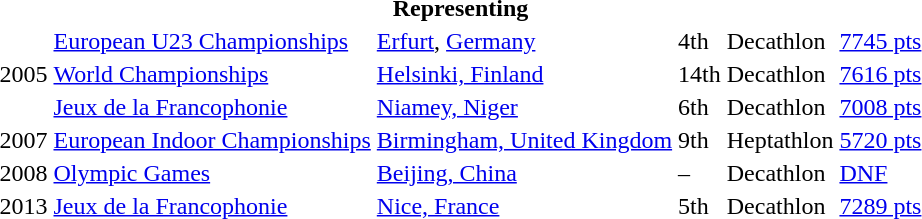<table>
<tr>
<th colspan="6">Representing </th>
</tr>
<tr>
<td rowspan=3>2005</td>
<td><a href='#'>European U23 Championships</a></td>
<td><a href='#'>Erfurt</a>, <a href='#'>Germany</a></td>
<td>4th</td>
<td>Decathlon</td>
<td><a href='#'>7745 pts</a></td>
</tr>
<tr>
<td><a href='#'>World Championships</a></td>
<td><a href='#'>Helsinki, Finland</a></td>
<td>14th</td>
<td>Decathlon</td>
<td><a href='#'>7616 pts</a></td>
</tr>
<tr>
<td><a href='#'>Jeux de la Francophonie</a></td>
<td><a href='#'>Niamey, Niger</a></td>
<td>6th</td>
<td>Decathlon</td>
<td><a href='#'>7008 pts</a></td>
</tr>
<tr>
<td>2007</td>
<td><a href='#'>European Indoor Championships</a></td>
<td><a href='#'>Birmingham, United Kingdom</a></td>
<td>9th</td>
<td>Heptathlon</td>
<td><a href='#'>5720 pts</a></td>
</tr>
<tr>
<td>2008</td>
<td><a href='#'>Olympic Games</a></td>
<td><a href='#'>Beijing, China</a></td>
<td>–</td>
<td>Decathlon</td>
<td><a href='#'>DNF</a></td>
</tr>
<tr>
<td>2013</td>
<td><a href='#'>Jeux de la Francophonie</a></td>
<td><a href='#'>Nice, France</a></td>
<td>5th</td>
<td>Decathlon</td>
<td><a href='#'>7289 pts</a></td>
</tr>
</table>
